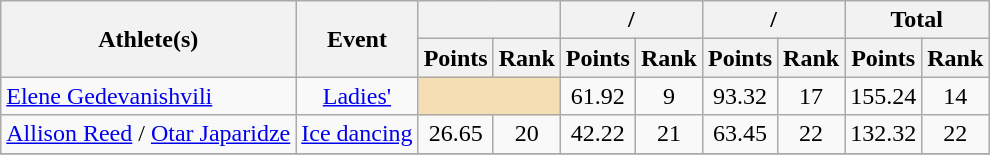<table class="wikitable">
<tr>
<th rowspan="2">Athlete(s)</th>
<th rowspan="2">Event</th>
<th colspan="2"></th>
<th colspan="2">/</th>
<th colspan="2">/</th>
<th colspan="2">Total</th>
</tr>
<tr>
<th>Points</th>
<th>Rank</th>
<th>Points</th>
<th>Rank</th>
<th>Points</th>
<th>Rank</th>
<th>Points</th>
<th>Rank</th>
</tr>
<tr align=center>
<td align=left><a href='#'>Elene Gedevanishvili</a></td>
<td><a href='#'>Ladies'</a></td>
<td colspan="2" bgcolor="wheat"></td>
<td>61.92</td>
<td>9</td>
<td>93.32</td>
<td>17</td>
<td>155.24</td>
<td>14</td>
</tr>
<tr align=center>
<td align=left><a href='#'>Allison Reed</a> / <a href='#'>Otar Japaridze</a></td>
<td><a href='#'>Ice dancing</a></td>
<td>26.65</td>
<td>20</td>
<td>42.22</td>
<td>21</td>
<td>63.45</td>
<td>22</td>
<td>132.32</td>
<td>22</td>
</tr>
<tr>
</tr>
</table>
